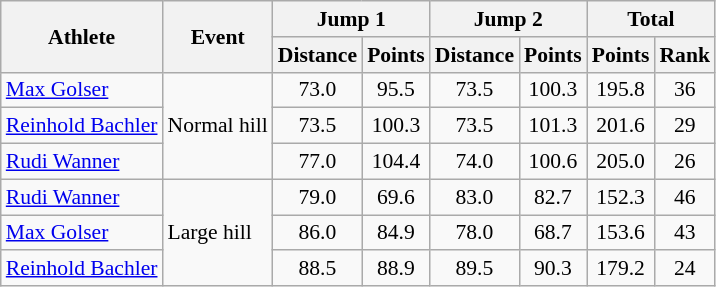<table class="wikitable" style="font-size:90%">
<tr>
<th rowspan="2">Athlete</th>
<th rowspan="2">Event</th>
<th colspan="2">Jump 1</th>
<th colspan="2">Jump 2</th>
<th colspan="2">Total</th>
</tr>
<tr>
<th>Distance</th>
<th>Points</th>
<th>Distance</th>
<th>Points</th>
<th>Points</th>
<th>Rank</th>
</tr>
<tr>
<td><a href='#'>Max Golser</a></td>
<td rowspan="3">Normal hill</td>
<td align="center">73.0</td>
<td align="center">95.5</td>
<td align="center">73.5</td>
<td align="center">100.3</td>
<td align="center">195.8</td>
<td align="center">36</td>
</tr>
<tr>
<td><a href='#'>Reinhold Bachler</a></td>
<td align="center">73.5</td>
<td align="center">100.3</td>
<td align="center">73.5</td>
<td align="center">101.3</td>
<td align="center">201.6</td>
<td align="center">29</td>
</tr>
<tr>
<td><a href='#'>Rudi Wanner</a></td>
<td align="center">77.0</td>
<td align="center">104.4</td>
<td align="center">74.0</td>
<td align="center">100.6</td>
<td align="center">205.0</td>
<td align="center">26</td>
</tr>
<tr>
<td><a href='#'>Rudi Wanner</a></td>
<td rowspan="3">Large hill</td>
<td align="center">79.0</td>
<td align="center">69.6</td>
<td align="center">83.0</td>
<td align="center">82.7</td>
<td align="center">152.3</td>
<td align="center">46</td>
</tr>
<tr>
<td><a href='#'>Max Golser</a></td>
<td align="center">86.0</td>
<td align="center">84.9</td>
<td align="center">78.0</td>
<td align="center">68.7</td>
<td align="center">153.6</td>
<td align="center">43</td>
</tr>
<tr>
<td><a href='#'>Reinhold Bachler</a></td>
<td align="center">88.5</td>
<td align="center">88.9</td>
<td align="center">89.5</td>
<td align="center">90.3</td>
<td align="center">179.2</td>
<td align="center">24</td>
</tr>
</table>
